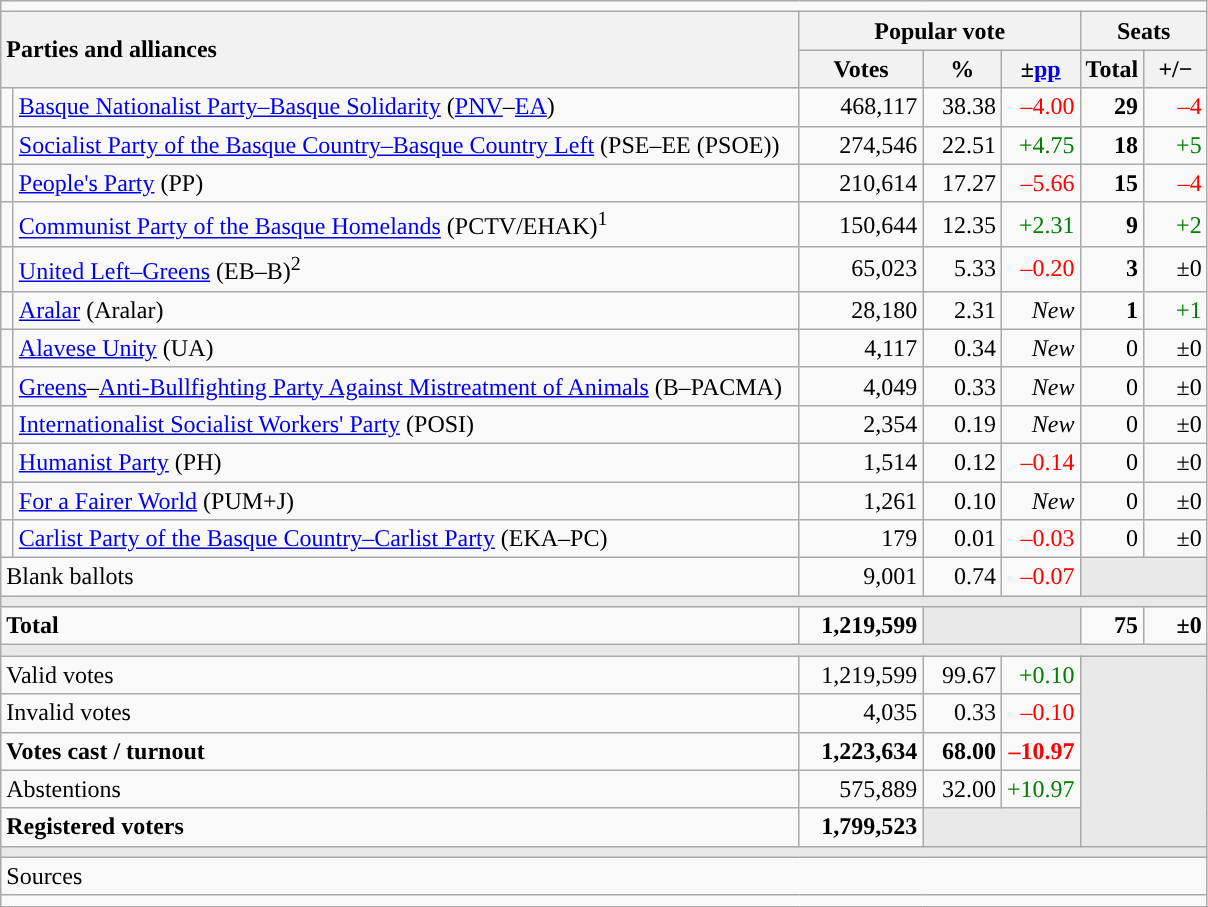<table class="wikitable" style="text-align:right;">
<tr>
<td colspan="7"></td>
</tr>
<tr>
<th style="text-align:left;" rowspan="2" colspan="2" width="525">Parties and alliances</th>
<th colspan="3">Popular vote</th>
<th colspan="2">Seats</th>
</tr>
<tr>
<th width="75">Votes</th>
<th width="45">%</th>
<th width="45">±<a href='#'>pp</a></th>
<th width="35">Total</th>
<th width="35">+/−</th>
</tr>
<tr>
<td width="1" style="color:inherit;background:"></td>
<td align="left"><a href='#'>Basque Nationalist Party–Basque Solidarity</a> (<a href='#'>PNV</a>–<a href='#'>EA</a>)</td>
<td>468,117</td>
<td>38.38</td>
<td style="color:red;">–4.00</td>
<td><strong>29</strong></td>
<td style="color:red;">–4</td>
</tr>
<tr>
<td style="color:inherit;background:"></td>
<td align="left"><a href='#'>Socialist Party of the Basque Country–Basque Country Left</a> (PSE–EE (PSOE))</td>
<td>274,546</td>
<td>22.51</td>
<td style="color:green;">+4.75</td>
<td><strong>18</strong></td>
<td style="color:green;">+5</td>
</tr>
<tr>
<td style="color:inherit;background:"></td>
<td align="left"><a href='#'>People's Party</a> (PP)</td>
<td>210,614</td>
<td>17.27</td>
<td style="color:red;">–5.66</td>
<td><strong>15</strong></td>
<td style="color:red;">–4</td>
</tr>
<tr>
<td style="color:inherit;background:"></td>
<td align="left"><a href='#'>Communist Party of the Basque Homelands</a> (PCTV/EHAK)<sup>1</sup></td>
<td>150,644</td>
<td>12.35</td>
<td style="color:green;">+2.31</td>
<td><strong>9</strong></td>
<td style="color:green;">+2</td>
</tr>
<tr>
<td style="color:inherit;background:"></td>
<td align="left"><a href='#'>United Left–Greens</a> (EB–B)<sup>2</sup></td>
<td>65,023</td>
<td>5.33</td>
<td style="color:red;">–0.20</td>
<td><strong>3</strong></td>
<td>±0</td>
</tr>
<tr>
<td style="color:inherit;background:"></td>
<td align="left"><a href='#'>Aralar</a> (Aralar)</td>
<td>28,180</td>
<td>2.31</td>
<td><em>New</em></td>
<td><strong>1</strong></td>
<td style="color:green;">+1</td>
</tr>
<tr>
<td style="color:inherit;background:"></td>
<td align="left"><a href='#'>Alavese Unity</a> (UA)</td>
<td>4,117</td>
<td>0.34</td>
<td><em>New</em></td>
<td>0</td>
<td>±0</td>
</tr>
<tr>
<td style="color:inherit;background:"></td>
<td align="left"><a href='#'>Greens</a>–<a href='#'>Anti-Bullfighting Party Against Mistreatment of Animals</a> (B–PACMA)</td>
<td>4,049</td>
<td>0.33</td>
<td><em>New</em></td>
<td>0</td>
<td>±0</td>
</tr>
<tr>
<td style="color:inherit;background:"></td>
<td align="left"><a href='#'>Internationalist Socialist Workers' Party</a> (POSI)</td>
<td>2,354</td>
<td>0.19</td>
<td><em>New</em></td>
<td>0</td>
<td>±0</td>
</tr>
<tr>
<td style="color:inherit;background:"></td>
<td align="left"><a href='#'>Humanist Party</a> (PH)</td>
<td>1,514</td>
<td>0.12</td>
<td style="color:red;">–0.14</td>
<td>0</td>
<td>±0</td>
</tr>
<tr>
<td style="color:inherit;background:"></td>
<td align="left"><a href='#'>For a Fairer World</a> (PUM+J)</td>
<td>1,261</td>
<td>0.10</td>
<td><em>New</em></td>
<td>0</td>
<td>±0</td>
</tr>
<tr>
<td style="color:inherit;background:"></td>
<td align="left"><a href='#'>Carlist Party of the Basque Country–Carlist Party</a> (EKA–PC)</td>
<td>179</td>
<td>0.01</td>
<td style="color:red;">–0.03</td>
<td>0</td>
<td>±0</td>
</tr>
<tr>
<td align="left" colspan="2">Blank ballots</td>
<td>9,001</td>
<td>0.74</td>
<td style="color:red;">–0.07</td>
<td bgcolor="#E9E9E9" colspan="2"></td>
</tr>
<tr>
<td colspan="7" bgcolor="#E9E9E9"></td>
</tr>
<tr style="font-weight:bold;">
<td align="left" colspan="2">Total</td>
<td>1,219,599</td>
<td bgcolor="#E9E9E9" colspan="2"></td>
<td>75</td>
<td>±0</td>
</tr>
<tr>
<td colspan="7" bgcolor="#E9E9E9"></td>
</tr>
<tr>
<td align="left" colspan="2">Valid votes</td>
<td>1,219,599</td>
<td>99.67</td>
<td style="color:green;">+0.10</td>
<td bgcolor="#E9E9E9" colspan="2" rowspan="5"></td>
</tr>
<tr>
<td align="left" colspan="2">Invalid votes</td>
<td>4,035</td>
<td>0.33</td>
<td style="color:red;">–0.10</td>
</tr>
<tr style="font-weight:bold;">
<td align="left" colspan="2">Votes cast / turnout</td>
<td>1,223,634</td>
<td>68.00</td>
<td style="color:red;">–10.97</td>
</tr>
<tr>
<td align="left" colspan="2">Abstentions</td>
<td>575,889</td>
<td>32.00</td>
<td style="color:green;">+10.97</td>
</tr>
<tr style="font-weight:bold;">
<td align="left" colspan="2">Registered voters</td>
<td>1,799,523</td>
<td bgcolor="#E9E9E9" colspan="2"></td>
</tr>
<tr>
<td colspan="7" bgcolor="#E9E9E9"></td>
</tr>
<tr>
<td align="left" colspan="7">Sources</td>
</tr>
<tr>
<td colspan="7" style="text-align:left; max-width:790px;"></td>
</tr>
</table>
